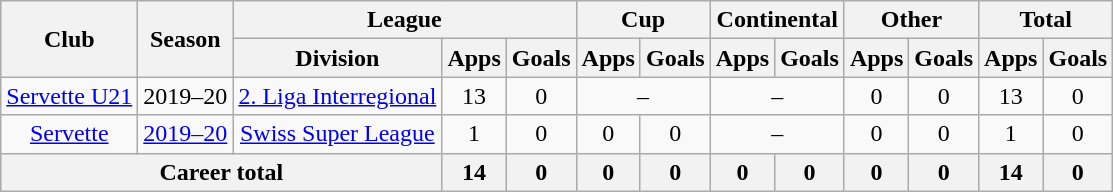<table class="wikitable" style="text-align: center">
<tr>
<th rowspan="2">Club</th>
<th rowspan="2">Season</th>
<th colspan="3">League</th>
<th colspan="2">Cup</th>
<th colspan="2">Continental</th>
<th colspan="2">Other</th>
<th colspan="2">Total</th>
</tr>
<tr>
<th>Division</th>
<th>Apps</th>
<th>Goals</th>
<th>Apps</th>
<th>Goals</th>
<th>Apps</th>
<th>Goals</th>
<th>Apps</th>
<th>Goals</th>
<th>Apps</th>
<th>Goals</th>
</tr>
<tr>
<td><a href='#'>Servette U21</a></td>
<td>2019–20</td>
<td><a href='#'>2. Liga Interregional</a></td>
<td>13</td>
<td>0</td>
<td colspan="2">–</td>
<td colspan="2">–</td>
<td>0</td>
<td>0</td>
<td>13</td>
<td>0</td>
</tr>
<tr>
<td><a href='#'>Servette</a></td>
<td><a href='#'>2019–20</a></td>
<td><a href='#'>Swiss Super League</a></td>
<td>1</td>
<td>0</td>
<td>0</td>
<td>0</td>
<td colspan="2">–</td>
<td>0</td>
<td>0</td>
<td>1</td>
<td>0</td>
</tr>
<tr>
<th colspan="3">Career total</th>
<th>14</th>
<th>0</th>
<th>0</th>
<th>0</th>
<th>0</th>
<th>0</th>
<th>0</th>
<th>0</th>
<th>14</th>
<th>0</th>
</tr>
</table>
